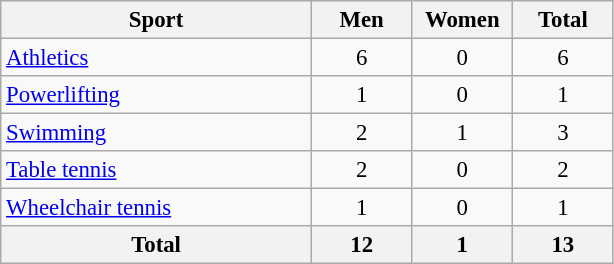<table class="wikitable" style="text-align:center; font-size: 95%">
<tr>
<th width=200>Sport</th>
<th width=60>Men</th>
<th width=60>Women</th>
<th width=60>Total</th>
</tr>
<tr>
<td align=left><a href='#'>Athletics</a></td>
<td>6</td>
<td>0</td>
<td>6</td>
</tr>
<tr>
<td align=left><a href='#'>Powerlifting</a></td>
<td>1</td>
<td>0</td>
<td>1</td>
</tr>
<tr>
<td align=left><a href='#'>Swimming</a></td>
<td>2</td>
<td>1</td>
<td>3</td>
</tr>
<tr>
<td align=left><a href='#'>Table tennis</a></td>
<td>2</td>
<td>0</td>
<td>2</td>
</tr>
<tr>
<td align=left><a href='#'>Wheelchair tennis</a></td>
<td>1</td>
<td>0</td>
<td>1</td>
</tr>
<tr>
<th>Total</th>
<th>12</th>
<th>1</th>
<th>13</th>
</tr>
</table>
